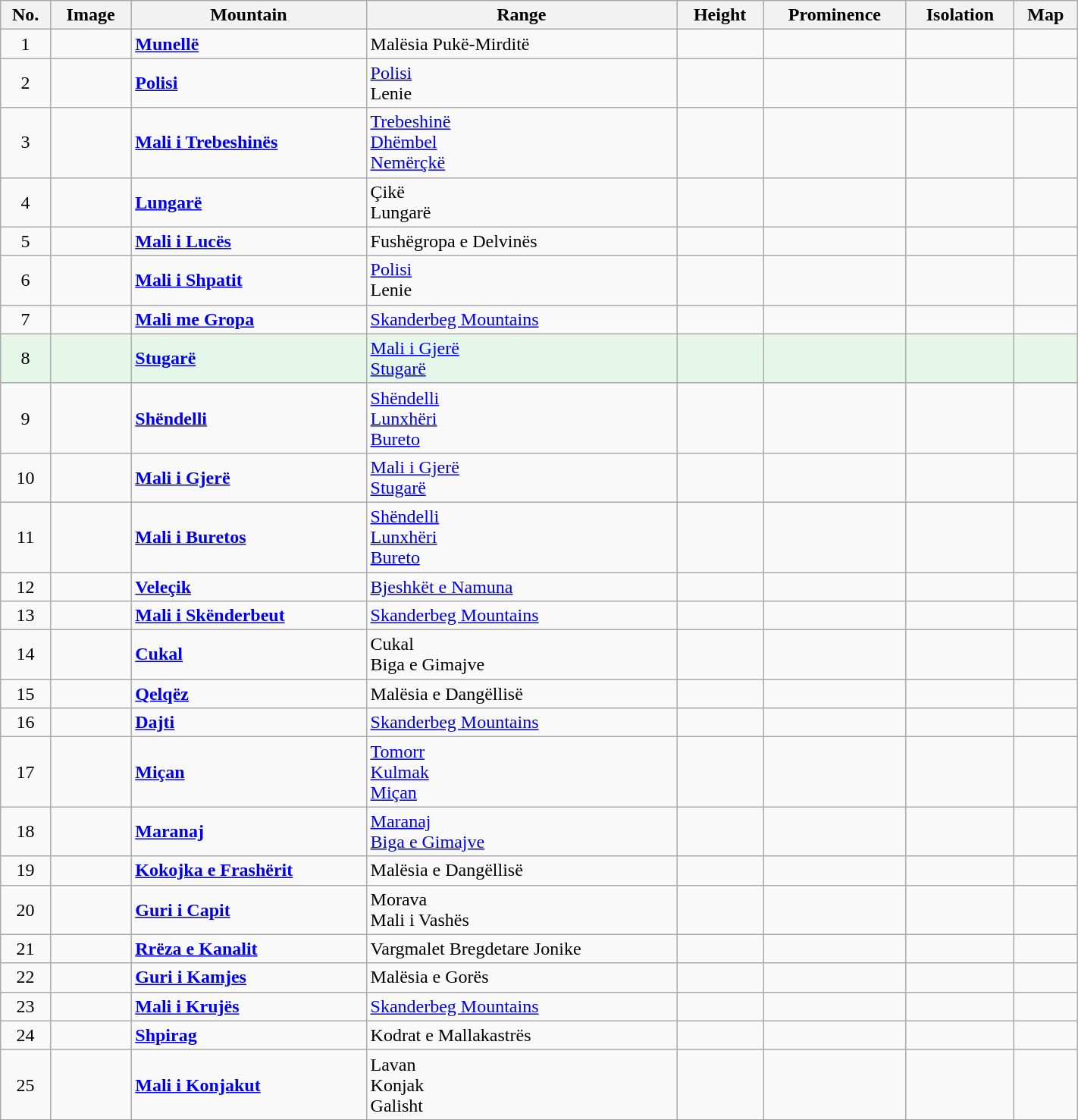<table class="wikitable sortable"; width="75%">
<tr>
<th>No.</th>
<th class="unsortable">Image</th>
<th>Mountain</th>
<th>Range</th>
<th>Height</th>
<th>Prominence</th>
<th>Isolation</th>
<th class="unsortable">Map</th>
</tr>
<tr>
<td align="center">1</td>
<td align="center"></td>
<td><strong><a href='#'>Munellë</a></strong></td>
<td>Malësia Pukë-Mirditë</td>
<td align="center"></td>
<td align="center"></td>
<td align="center"></td>
<td></td>
</tr>
<tr>
<td align="center">2</td>
<td align="center"></td>
<td><strong><a href='#'>Polisi</a></strong></td>
<td><a href='#'>Polisi</a><br>Lenie</td>
<td align="center"></td>
<td align="center"></td>
<td align="center"></td>
<td></td>
</tr>
<tr>
<td align="center">3</td>
<td align="center"></td>
<td><strong><a href='#'>Mali i Trebeshinës</a></strong></td>
<td><a href='#'>Trebeshinë</a><br><a href='#'>Dhëmbel</a><br><a href='#'>Nemërçkë</a></td>
<td align="center"></td>
<td align="center"></td>
<td align="center"></td>
<td></td>
</tr>
<tr>
<td align="center">4</td>
<td align="center"></td>
<td><strong><a href='#'>Lungarë</a></strong></td>
<td>Çikë<br>Lungarë</td>
<td align="center"></td>
<td align="center"></td>
<td align="center"></td>
<td></td>
</tr>
<tr>
<td align="center">5</td>
<td align="center"></td>
<td><strong><a href='#'>Mali i Lucës</a></strong></td>
<td>Fushëgropa e Delvinës</td>
<td align="center"></td>
<td align="center"></td>
<td align="center"></td>
<td></td>
</tr>
<tr>
<td align="center">6</td>
<td align="center"></td>
<td><strong><a href='#'>Mali i Shpatit</a></strong></td>
<td><a href='#'>Polisi</a><br>Lenie</td>
<td align="center"></td>
<td align="center"></td>
<td align="center"></td>
<td></td>
</tr>
<tr>
<td align="center">7</td>
<td align="center"></td>
<td><strong><a href='#'>Mali me Gropa</a></strong></td>
<td><a href='#'>Skanderbeg Mountains</a></td>
<td align="center"></td>
<td align="center"></td>
<td align="center"></td>
<td></td>
</tr>
<tr bgcolor="#e5f7e9">
<td align="center">8</td>
<td align="center"></td>
<td><strong><a href='#'>Stugarë</a></strong></td>
<td><a href='#'>Mali i Gjerë</a><br><a href='#'>Stugarë</a></td>
<td align="center"></td>
<td align="center"></td>
<td align="center"></td>
<td></td>
</tr>
<tr>
<td align="center">9</td>
<td align="center"></td>
<td><strong><a href='#'>Shëndelli</a></strong></td>
<td><a href='#'>Shëndelli</a><br><a href='#'>Lunxhëri</a><br><a href='#'>Bureto</a></td>
<td align="center"></td>
<td align="center"></td>
<td align="center"></td>
<td></td>
</tr>
<tr>
<td align="center">10</td>
<td align="center"></td>
<td><strong><a href='#'>Mali i Gjerë</a></strong></td>
<td><a href='#'>Mali i Gjerë</a><br><a href='#'>Stugarë</a></td>
<td align="center"></td>
<td align="center"></td>
<td align="center"></td>
<td></td>
</tr>
<tr>
<td align="center">11</td>
<td align="center"></td>
<td><strong><a href='#'>Mali i Buretos</a></strong></td>
<td><a href='#'>Shëndelli</a><br><a href='#'>Lunxhëri</a><br><a href='#'>Bureto</a></td>
<td align="center"></td>
<td align="center"></td>
<td align="center"></td>
<td></td>
</tr>
<tr>
<td align="center">12</td>
<td align="center"></td>
<td><strong><a href='#'>Veleçik</a></strong></td>
<td><a href='#'>Bjeshkët e Namuna</a></td>
<td align="center"></td>
<td align="center"></td>
<td align="center"></td>
<td></td>
</tr>
<tr>
<td align="center">13</td>
<td align="center"></td>
<td><strong><a href='#'>Mali i Skënderbeut</a></strong></td>
<td><a href='#'>Skanderbeg Mountains</a></td>
<td align="center"></td>
<td align="center"></td>
<td align="center"></td>
<td></td>
</tr>
<tr>
<td align="center">14</td>
<td align="center"></td>
<td><strong><a href='#'>Cukal</a></strong></td>
<td>Cukal<br>Biga e Gimajve</td>
<td align="center"></td>
<td align="center"></td>
<td align="center"></td>
<td></td>
</tr>
<tr>
<td align="center">15</td>
<td align="center"></td>
<td><strong><a href='#'>Qelqëz</a></strong></td>
<td>Malësia e Dangëllisë</td>
<td align="center"></td>
<td align="center"></td>
<td align="center"></td>
<td></td>
</tr>
<tr>
<td align="center">16</td>
<td align="center"></td>
<td><strong><a href='#'>Dajti</a></strong></td>
<td><a href='#'>Skanderbeg Mountains</a></td>
<td align="center"></td>
<td align="center"></td>
<td align="center"></td>
<td></td>
</tr>
<tr>
<td align="center">17</td>
<td align="center"></td>
<td><strong><a href='#'>Miçan</a></strong></td>
<td><a href='#'>Tomorr</a><br><a href='#'>Kulmak</a><br><a href='#'>Miçan</a></td>
<td align="center"></td>
<td align="center"></td>
<td align="center"></td>
<td></td>
</tr>
<tr>
<td align="center">18</td>
<td align="center"></td>
<td><strong><a href='#'>Maranaj</a></strong></td>
<td><a href='#'>Maranaj</a><br><a href='#'>Biga e Gimajve</a></td>
<td align="center"></td>
<td align="center"></td>
<td align="center"></td>
<td></td>
</tr>
<tr>
<td align="center">19</td>
<td align="center"></td>
<td><strong><a href='#'>Kokojka e Frashërit</a></strong></td>
<td>Malësia e Dangëllisë</td>
<td align="center"></td>
<td align="center"></td>
<td align="center"></td>
<td></td>
</tr>
<tr>
<td align="center">20</td>
<td align="center"></td>
<td><strong><a href='#'>Guri i Capit</a></strong></td>
<td>Morava<br>Mali i Vashës</td>
<td align="center"></td>
<td align="center"></td>
<td align="center"></td>
<td></td>
</tr>
<tr>
<td align="center">21</td>
<td align="center"></td>
<td><strong><a href='#'>Rrëza e Kanalit</a></strong></td>
<td>Vargmalet Bregdetare Jonike</td>
<td align="center"></td>
<td align="center"></td>
<td align="center"></td>
<td></td>
</tr>
<tr>
<td align="center">22</td>
<td align="center"></td>
<td><strong><a href='#'>Guri i Kamjes</a></strong></td>
<td>Malësia e Gorës</td>
<td align="center"></td>
<td align="center"></td>
<td align="center"></td>
<td></td>
</tr>
<tr>
<td align="center">23</td>
<td align="center"></td>
<td><strong><a href='#'>Mali i Krujës</a></strong></td>
<td><a href='#'>Skanderbeg Mountains</a></td>
<td align="center"></td>
<td align="center"></td>
<td align="center"></td>
<td></td>
</tr>
<tr>
<td align="center">24</td>
<td align="center"></td>
<td><strong><a href='#'>Shpirag</a></strong></td>
<td>Kodrat e Mallakastrës</td>
<td align="center"></td>
<td align="center"></td>
<td align="center"></td>
<td></td>
</tr>
<tr>
<td align="center">25</td>
<td align="center"></td>
<td><strong><a href='#'>Mali i Konjakut</a></strong></td>
<td>Lavan<br>Konjak<br>Galisht</td>
<td align="center"></td>
<td align="center"></td>
<td align="center"></td>
<td></td>
</tr>
<tr>
</tr>
</table>
